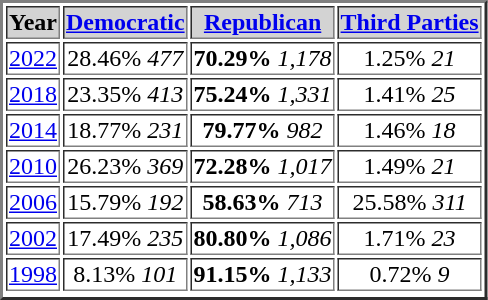<table border = "2">
<tr style="background:lightgrey;">
<th>Year</th>
<th><a href='#'>Democratic</a></th>
<th><a href='#'>Republican</a></th>
<th><a href='#'>Third Parties</a></th>
</tr>
<tr>
<td align="center" ><a href='#'>2022</a></td>
<td align="center" >28.46% <em>477</em></td>
<td align="center" ><strong>70.29%</strong> <em>1,178</em></td>
<td align="center" >1.25% <em>21</em></td>
</tr>
<tr>
<td align="center" ><a href='#'>2018</a></td>
<td align="center" >23.35% <em>413</em></td>
<td align="center" ><strong>75.24%</strong> <em>1,331</em></td>
<td align="center" >1.41% <em>25</em></td>
</tr>
<tr>
<td align="center" ><a href='#'>2014</a></td>
<td align="center" >18.77% <em>231</em></td>
<td align="center" ><strong>79.77%</strong> <em>982</em></td>
<td align="center" >1.46% <em>18</em></td>
</tr>
<tr>
<td align="center" ><a href='#'>2010</a></td>
<td align="center" >26.23% <em>369</em></td>
<td align="center" ><strong>72.28%</strong> <em>1,017</em></td>
<td align="center" >1.49% <em>21</em></td>
</tr>
<tr>
<td align="center" ><a href='#'>2006</a></td>
<td align="center" >15.79% <em>192</em></td>
<td align="center" ><strong>58.63%</strong> <em>713</em></td>
<td align="center" >25.58% <em>311</em></td>
</tr>
<tr>
<td align="center" ><a href='#'>2002</a></td>
<td align="center" >17.49% <em>235</em></td>
<td align="center" ><strong>80.80%</strong> <em>1,086</em></td>
<td align="center" >1.71% <em>23</em></td>
</tr>
<tr>
<td align="center" ><a href='#'>1998</a></td>
<td align="center" >8.13% <em>101</em></td>
<td align="center" ><strong>91.15%</strong> <em>1,133</em></td>
<td align="center" >0.72% <em>9</em></td>
</tr>
<tr>
</tr>
</table>
